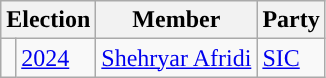<table class="wikitable">
<tr>
<th colspan="2">Election</th>
<th>Member</th>
<th>Party</th>
</tr>
<tr>
<td style="background-color: "></td>
<td><a href='#'>2024</a></td>
<td><a href='#'>Shehryar  Afridi</a></td>
<td><a href='#'>SIC</a></td>
</tr>
</table>
